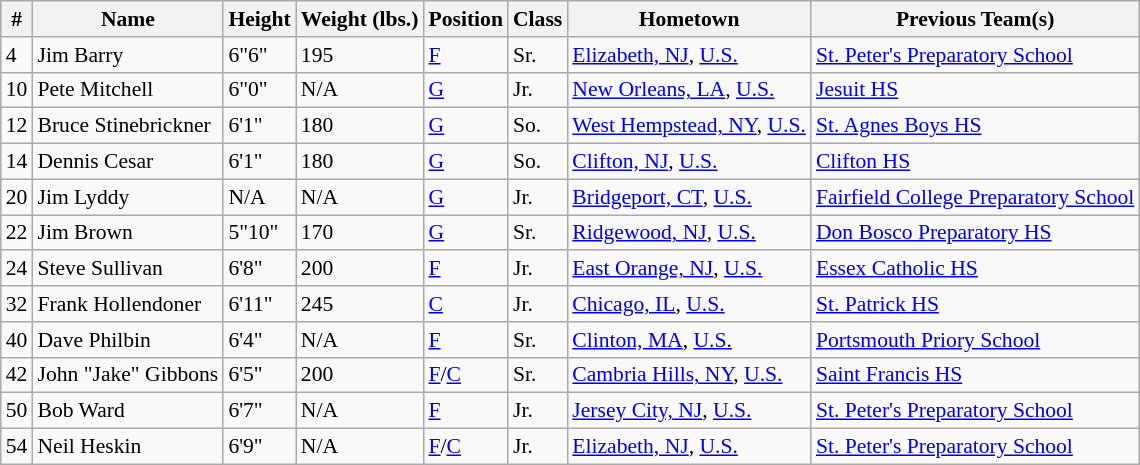<table class="wikitable" style="font-size: 90%">
<tr>
<th>#</th>
<th>Name</th>
<th>Height</th>
<th>Weight (lbs.)</th>
<th>Position</th>
<th>Class</th>
<th>Hometown</th>
<th>Previous Team(s)</th>
</tr>
<tr>
<td>4</td>
<td>Jim Barry</td>
<td>6"6"</td>
<td>195</td>
<td><a href='#'>F</a></td>
<td>Sr.</td>
<td><a href='#'>Elizabeth, NJ</a>, <a href='#'>U.S.</a></td>
<td><a href='#'>St. Peter's Preparatory School</a></td>
</tr>
<tr>
<td>10</td>
<td>Pete Mitchell</td>
<td>6"0"</td>
<td>N/A</td>
<td><a href='#'>G</a></td>
<td>Jr.</td>
<td><a href='#'>New Orleans, LA</a>, <a href='#'>U.S.</a></td>
<td><a href='#'>Jesuit HS</a></td>
</tr>
<tr>
<td>12</td>
<td>Bruce Stinebrickner</td>
<td>6'1"</td>
<td>180</td>
<td><a href='#'>G</a></td>
<td>So.</td>
<td><a href='#'>West Hempstead, NY</a>, <a href='#'>U.S.</a></td>
<td><a href='#'>St. Agnes Boys HS</a></td>
</tr>
<tr>
<td>14</td>
<td>Dennis Cesar</td>
<td>6'1"</td>
<td>180</td>
<td><a href='#'>G</a></td>
<td>So.</td>
<td><a href='#'>Clifton, NJ</a>, <a href='#'>U.S.</a></td>
<td><a href='#'>Clifton HS</a></td>
</tr>
<tr>
<td>20</td>
<td>Jim Lyddy</td>
<td>N/A</td>
<td>N/A</td>
<td><a href='#'>G</a></td>
<td>Jr.</td>
<td><a href='#'>Bridgeport, CT</a>, <a href='#'>U.S.</a></td>
<td><a href='#'>Fairfield College Preparatory School</a></td>
</tr>
<tr>
<td>22</td>
<td>Jim Brown</td>
<td>5"10"</td>
<td>170</td>
<td><a href='#'>G</a></td>
<td>Sr.</td>
<td><a href='#'>Ridgewood, NJ</a>, <a href='#'>U.S.</a></td>
<td><a href='#'>Don Bosco Preparatory HS</a></td>
</tr>
<tr>
<td>24</td>
<td>Steve Sullivan</td>
<td>6'8"</td>
<td>200</td>
<td><a href='#'>F</a></td>
<td>Jr.</td>
<td><a href='#'>East Orange, NJ</a>, <a href='#'>U.S.</a></td>
<td><a href='#'>Essex Catholic HS</a></td>
</tr>
<tr>
<td>32</td>
<td>Frank Hollendoner</td>
<td>6'11"</td>
<td>245</td>
<td><a href='#'>C</a></td>
<td>Jr.</td>
<td><a href='#'>Chicago, IL</a>, <a href='#'>U.S.</a></td>
<td><a href='#'>St. Patrick HS</a></td>
</tr>
<tr>
<td>40</td>
<td>Dave Philbin</td>
<td>6'4"</td>
<td>N/A</td>
<td><a href='#'>F</a></td>
<td>Sr.</td>
<td><a href='#'>Clinton, MA</a>, <a href='#'>U.S.</a></td>
<td><a href='#'>Portsmouth Priory School</a></td>
</tr>
<tr>
<td>42</td>
<td>John "Jake" Gibbons</td>
<td>6'5"</td>
<td>200</td>
<td><a href='#'>F</a>/<a href='#'>C</a></td>
<td>Sr.</td>
<td><a href='#'>Cambria Hills, NY</a>, <a href='#'>U.S.</a></td>
<td><a href='#'>Saint Francis HS</a></td>
</tr>
<tr>
<td>50</td>
<td>Bob Ward</td>
<td>6'7"</td>
<td>N/A</td>
<td><a href='#'>F</a></td>
<td>Jr.</td>
<td><a href='#'>Jersey City, NJ</a>, <a href='#'>U.S.</a></td>
<td><a href='#'>St. Peter's Preparatory School</a></td>
</tr>
<tr>
<td>54</td>
<td>Neil Heskin</td>
<td>6'9"</td>
<td>N/A</td>
<td><a href='#'>F</a>/<a href='#'>C</a></td>
<td>Jr.</td>
<td><a href='#'>Elizabeth, NJ</a>, <a href='#'>U.S.</a></td>
<td><a href='#'>St. Peter's Preparatory School</a></td>
</tr>
</table>
